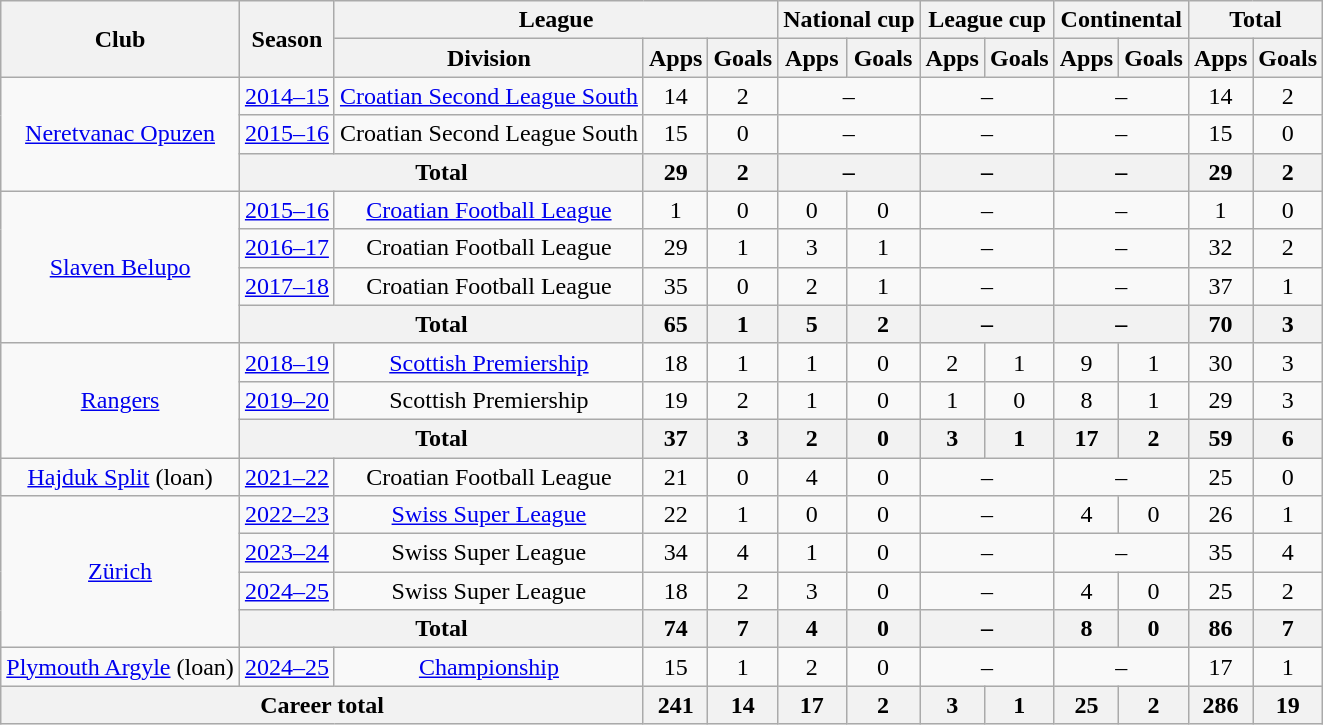<table class="wikitable" style="text-align:center">
<tr>
<th rowspan="2">Club</th>
<th rowspan="2">Season</th>
<th colspan="3">League</th>
<th colspan="2">National cup</th>
<th colspan="2">League cup</th>
<th colspan="2">Continental</th>
<th colspan="2">Total</th>
</tr>
<tr>
<th>Division</th>
<th>Apps</th>
<th>Goals</th>
<th>Apps</th>
<th>Goals</th>
<th>Apps</th>
<th>Goals</th>
<th>Apps</th>
<th>Goals</th>
<th>Apps</th>
<th>Goals</th>
</tr>
<tr>
<td rowspan="3"><a href='#'>Neretvanac Opuzen</a></td>
<td><a href='#'>2014–15</a></td>
<td><a href='#'>Croatian Second League South</a></td>
<td>14</td>
<td>2</td>
<td colspan="2">–</td>
<td colspan="2">–</td>
<td colspan="2">–</td>
<td>14</td>
<td>2</td>
</tr>
<tr>
<td><a href='#'>2015–16</a></td>
<td>Croatian Second League South</td>
<td>15</td>
<td>0</td>
<td colspan="2">–</td>
<td colspan="2">–</td>
<td colspan="2">–</td>
<td>15</td>
<td>0</td>
</tr>
<tr>
<th colspan="2">Total</th>
<th>29</th>
<th>2</th>
<th colspan="2">–</th>
<th colspan="2">–</th>
<th colspan="2">–</th>
<th>29</th>
<th>2</th>
</tr>
<tr>
<td rowspan="4"><a href='#'>Slaven Belupo</a></td>
<td><a href='#'>2015–16</a></td>
<td><a href='#'>Croatian Football League</a></td>
<td>1</td>
<td>0</td>
<td>0</td>
<td>0</td>
<td colspan="2">–</td>
<td colspan="2">–</td>
<td>1</td>
<td>0</td>
</tr>
<tr>
<td><a href='#'>2016–17</a></td>
<td>Croatian Football League</td>
<td>29</td>
<td>1</td>
<td>3</td>
<td>1</td>
<td colspan="2">–</td>
<td colspan="2">–</td>
<td>32</td>
<td>2</td>
</tr>
<tr>
<td><a href='#'>2017–18</a></td>
<td>Croatian Football League</td>
<td>35</td>
<td>0</td>
<td>2</td>
<td>1</td>
<td colspan="2">–</td>
<td colspan="2">–</td>
<td>37</td>
<td>1</td>
</tr>
<tr>
<th colspan="2">Total</th>
<th>65</th>
<th>1</th>
<th>5</th>
<th>2</th>
<th colspan="2">–</th>
<th colspan="2">–</th>
<th>70</th>
<th>3</th>
</tr>
<tr>
<td rowspan="3"><a href='#'>Rangers</a></td>
<td><a href='#'>2018–19</a></td>
<td><a href='#'>Scottish Premiership</a></td>
<td>18</td>
<td>1</td>
<td>1</td>
<td>0</td>
<td>2</td>
<td>1</td>
<td>9</td>
<td>1</td>
<td>30</td>
<td>3</td>
</tr>
<tr>
<td><a href='#'>2019–20</a></td>
<td>Scottish Premiership</td>
<td>19</td>
<td>2</td>
<td>1</td>
<td>0</td>
<td>1</td>
<td>0</td>
<td>8</td>
<td>1</td>
<td>29</td>
<td>3</td>
</tr>
<tr>
<th colspan="2">Total</th>
<th>37</th>
<th>3</th>
<th>2</th>
<th>0</th>
<th>3</th>
<th>1</th>
<th>17</th>
<th>2</th>
<th>59</th>
<th>6</th>
</tr>
<tr>
<td><a href='#'>Hajduk Split</a> (loan)</td>
<td><a href='#'>2021–22</a></td>
<td>Croatian Football League</td>
<td>21</td>
<td>0</td>
<td>4</td>
<td>0</td>
<td colspan="2">–</td>
<td colspan="2">–</td>
<td>25</td>
<td>0</td>
</tr>
<tr>
<td rowspan="4"><a href='#'>Zürich</a></td>
<td><a href='#'>2022–23</a></td>
<td><a href='#'>Swiss Super League</a></td>
<td>22</td>
<td>1</td>
<td>0</td>
<td>0</td>
<td colspan="2">–</td>
<td>4</td>
<td>0</td>
<td>26</td>
<td>1</td>
</tr>
<tr>
<td><a href='#'>2023–24</a></td>
<td>Swiss Super League</td>
<td>34</td>
<td>4</td>
<td>1</td>
<td>0</td>
<td colspan="2">–</td>
<td colspan="2">–</td>
<td>35</td>
<td>4</td>
</tr>
<tr>
<td><a href='#'>2024–25</a></td>
<td>Swiss Super League</td>
<td>18</td>
<td>2</td>
<td>3</td>
<td>0</td>
<td colspan="2">–</td>
<td>4</td>
<td>0</td>
<td>25</td>
<td>2</td>
</tr>
<tr>
<th colspan="2">Total</th>
<th>74</th>
<th>7</th>
<th>4</th>
<th>0</th>
<th colspan="2">–</th>
<th>8</th>
<th>0</th>
<th>86</th>
<th>7</th>
</tr>
<tr>
<td><a href='#'>Plymouth Argyle</a> (loan)</td>
<td><a href='#'>2024–25</a></td>
<td><a href='#'>Championship</a></td>
<td>15</td>
<td>1</td>
<td>2</td>
<td>0</td>
<td colspan="2">–</td>
<td colspan="2">–</td>
<td>17</td>
<td>1</td>
</tr>
<tr>
<th colspan="3">Career total</th>
<th>241</th>
<th>14</th>
<th>17</th>
<th>2</th>
<th>3</th>
<th>1</th>
<th>25</th>
<th>2</th>
<th>286</th>
<th>19</th>
</tr>
</table>
